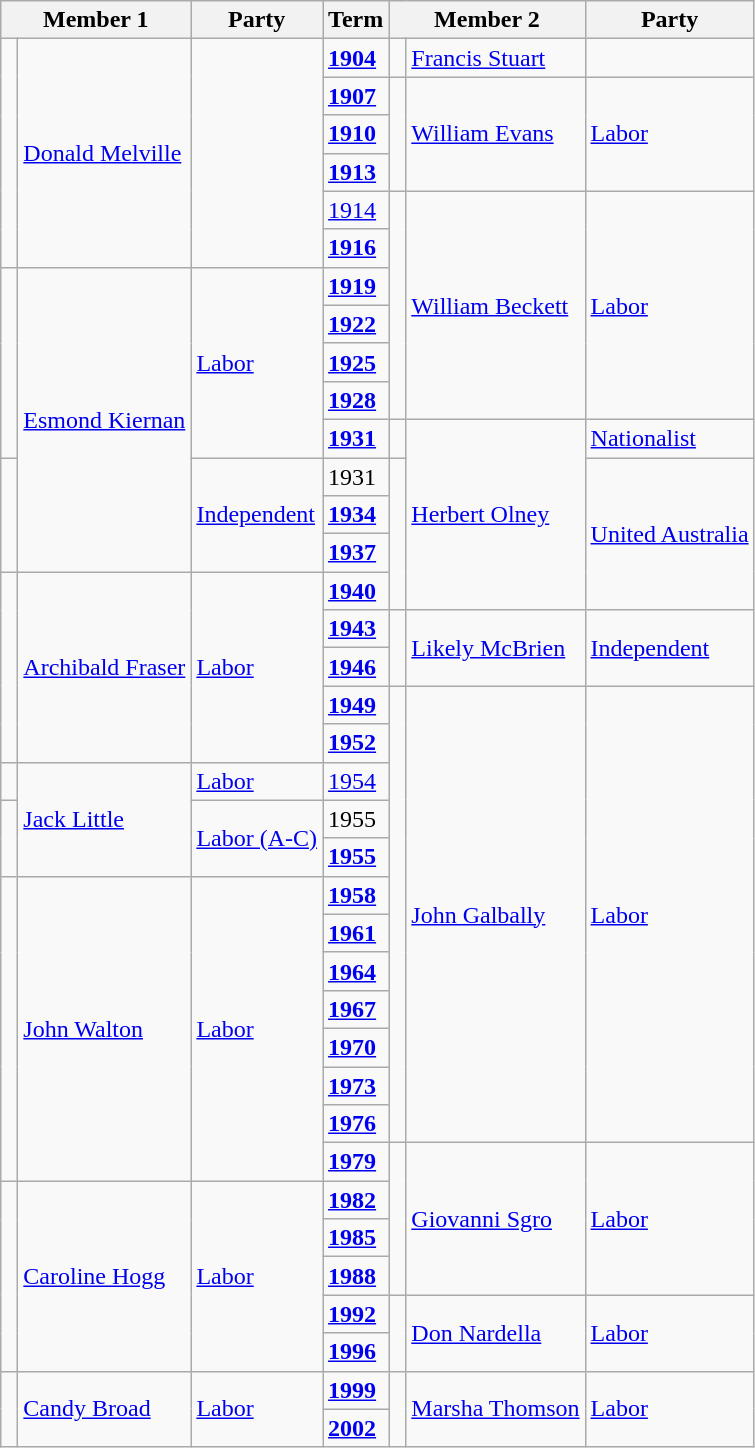<table class="wikitable">
<tr>
<th colspan=2>Member 1</th>
<th>Party</th>
<th>Term</th>
<th colspan=2>Member 2</th>
<th>Party</th>
</tr>
<tr>
<td rowspan=6> </td>
<td rowspan=6><a href='#'>Donald Melville</a></td>
<td rowspan=6> </td>
<td><strong><a href='#'>1904</a></strong></td>
<td> </td>
<td><a href='#'>Francis Stuart</a></td>
<td> </td>
</tr>
<tr>
<td><strong><a href='#'>1907</a></strong></td>
<td rowspan=3 > </td>
<td rowspan=3><a href='#'>William Evans</a></td>
<td rowspan=3><a href='#'>Labor</a></td>
</tr>
<tr>
<td><strong><a href='#'>1910</a></strong></td>
</tr>
<tr>
<td><strong><a href='#'>1913</a></strong></td>
</tr>
<tr>
<td><a href='#'>1914</a></td>
<td rowspan=6 > </td>
<td rowspan=6><a href='#'>William Beckett</a></td>
<td rowspan=6><a href='#'>Labor</a></td>
</tr>
<tr>
<td><strong><a href='#'>1916</a></strong></td>
</tr>
<tr>
<td rowspan=5 > </td>
<td rowspan=8><a href='#'>Esmond Kiernan</a></td>
<td rowspan=5><a href='#'>Labor</a></td>
<td><strong><a href='#'>1919</a></strong></td>
</tr>
<tr>
<td><strong><a href='#'>1922</a></strong></td>
</tr>
<tr>
<td><strong><a href='#'>1925</a></strong></td>
</tr>
<tr>
<td><strong><a href='#'>1928</a></strong></td>
</tr>
<tr>
<td><strong><a href='#'>1931</a></strong></td>
<td> </td>
<td rowspan=5><a href='#'>Herbert Olney</a></td>
<td><a href='#'>Nationalist</a></td>
</tr>
<tr>
<td rowspan=3 > </td>
<td rowspan=3><a href='#'>Independent</a></td>
<td>1931</td>
<td rowspan=4 > </td>
<td rowspan=4><a href='#'>United Australia</a></td>
</tr>
<tr>
<td><strong><a href='#'>1934</a></strong></td>
</tr>
<tr>
<td><strong><a href='#'>1937</a></strong></td>
</tr>
<tr>
<td rowspan=5 > </td>
<td rowspan=5><a href='#'>Archibald Fraser</a></td>
<td rowspan=5><a href='#'>Labor</a></td>
<td><strong><a href='#'>1940</a></strong></td>
</tr>
<tr>
<td><strong><a href='#'>1943</a></strong></td>
<td rowspan=2 > </td>
<td rowspan=2><a href='#'>Likely McBrien</a></td>
<td rowspan=2><a href='#'>Independent</a></td>
</tr>
<tr>
<td><strong><a href='#'>1946</a></strong></td>
</tr>
<tr>
<td><strong><a href='#'>1949</a></strong></td>
<td rowspan=12 > </td>
<td rowspan=12><a href='#'>John Galbally</a></td>
<td rowspan=12><a href='#'>Labor</a></td>
</tr>
<tr>
<td><strong><a href='#'>1952</a></strong></td>
</tr>
<tr>
<td> </td>
<td rowspan=3><a href='#'>Jack Little</a></td>
<td><a href='#'>Labor</a></td>
<td><a href='#'>1954</a></td>
</tr>
<tr>
<td rowspan=2 > </td>
<td rowspan=2><a href='#'>Labor (A-C)</a></td>
<td>1955</td>
</tr>
<tr>
<td><strong><a href='#'>1955</a></strong></td>
</tr>
<tr>
<td rowspan=8 > </td>
<td rowspan=8><a href='#'>John Walton</a></td>
<td rowspan=8><a href='#'>Labor</a></td>
<td><strong><a href='#'>1958</a></strong></td>
</tr>
<tr>
<td><strong><a href='#'>1961</a></strong></td>
</tr>
<tr>
<td><strong><a href='#'>1964</a></strong></td>
</tr>
<tr>
<td><strong><a href='#'>1967</a></strong></td>
</tr>
<tr>
<td><strong><a href='#'>1970</a></strong></td>
</tr>
<tr>
<td><strong><a href='#'>1973</a></strong></td>
</tr>
<tr>
<td><strong><a href='#'>1976</a></strong></td>
</tr>
<tr>
<td><strong><a href='#'>1979</a></strong></td>
<td rowspan=4 > </td>
<td rowspan=4><a href='#'>Giovanni Sgro</a></td>
<td rowspan=4><a href='#'>Labor</a></td>
</tr>
<tr>
<td rowspan=5 > </td>
<td rowspan=5><a href='#'>Caroline Hogg</a></td>
<td rowspan=5><a href='#'>Labor</a></td>
<td><strong><a href='#'>1982</a></strong></td>
</tr>
<tr>
<td><strong><a href='#'>1985</a></strong></td>
</tr>
<tr>
<td><strong><a href='#'>1988</a></strong></td>
</tr>
<tr>
<td><strong><a href='#'>1992</a></strong></td>
<td rowspan=2 > </td>
<td rowspan=2><a href='#'>Don Nardella</a></td>
<td rowspan=2><a href='#'>Labor</a></td>
</tr>
<tr>
<td><strong><a href='#'>1996</a></strong></td>
</tr>
<tr>
<td rowspan=2 > </td>
<td rowspan=2><a href='#'>Candy Broad</a></td>
<td rowspan=2><a href='#'>Labor</a></td>
<td><strong><a href='#'>1999</a></strong></td>
<td rowspan=2 > </td>
<td rowspan=2><a href='#'>Marsha Thomson</a></td>
<td rowspan=2><a href='#'>Labor</a></td>
</tr>
<tr>
<td><strong><a href='#'>2002</a></strong></td>
</tr>
</table>
